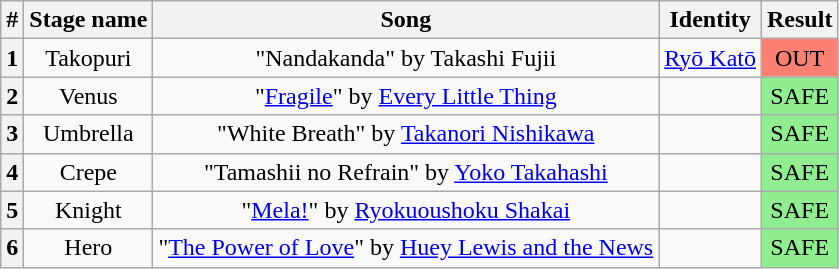<table class="wikitable plainrowheaders" style="text-align: center;">
<tr>
<th>#</th>
<th>Stage name</th>
<th>Song</th>
<th>Identity</th>
<th>Result</th>
</tr>
<tr>
<th>1</th>
<td>Takopuri</td>
<td>"Nandakanda" by Takashi Fujii</td>
<td><a href='#'>Ryō Katō</a></td>
<td bgcolor="salmon">OUT</td>
</tr>
<tr>
<th>2</th>
<td>Venus</td>
<td>"<a href='#'>Fragile</a>" by <a href='#'>Every Little Thing</a></td>
<td></td>
<td bgcolor="lightgreen">SAFE</td>
</tr>
<tr>
<th>3</th>
<td>Umbrella</td>
<td>"White Breath" by <a href='#'>Takanori Nishikawa</a></td>
<td></td>
<td bgcolor="lightgreen">SAFE</td>
</tr>
<tr>
<th>4</th>
<td>Crepe</td>
<td>"Tamashii no Refrain" by <a href='#'>Yoko Takahashi</a></td>
<td></td>
<td bgcolor="lightgreen">SAFE</td>
</tr>
<tr>
<th>5</th>
<td>Knight</td>
<td>"<a href='#'>Mela!</a>" by <a href='#'>Ryokuoushoku Shakai</a></td>
<td></td>
<td bgcolor="lightgreen">SAFE</td>
</tr>
<tr>
<th>6</th>
<td>Hero</td>
<td>"<a href='#'>The Power of Love</a>" by <a href='#'>Huey Lewis and the News</a></td>
<td></td>
<td bgcolor="lightgreen">SAFE</td>
</tr>
</table>
